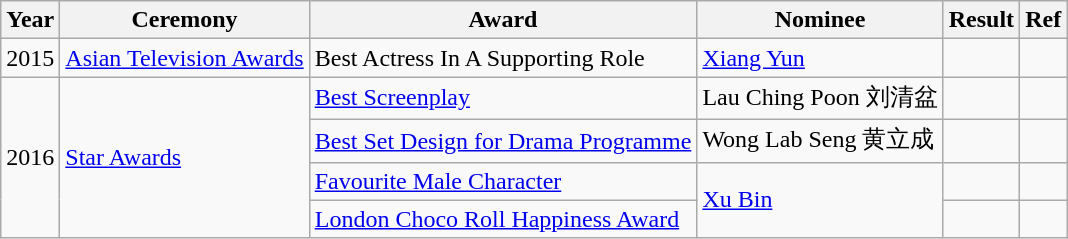<table class="wikitable">
<tr>
<th>Year</th>
<th>Ceremony</th>
<th>Award</th>
<th>Nominee</th>
<th>Result</th>
<th>Ref</th>
</tr>
<tr>
<td>2015</td>
<td><a href='#'>Asian Television Awards</a></td>
<td>Best Actress In A Supporting Role</td>
<td><a href='#'>Xiang Yun</a></td>
<td></td>
<td></td>
</tr>
<tr>
<td rowspan="4">2016</td>
<td rowspan="4"><a href='#'>Star Awards</a></td>
<td><a href='#'>Best Screenplay</a></td>
<td>Lau Ching Poon 刘清盆</td>
<td></td>
<td></td>
</tr>
<tr>
<td><a href='#'>Best Set Design for Drama Programme</a></td>
<td>Wong Lab Seng 黄立成</td>
<td></td>
<td></td>
</tr>
<tr>
<td><a href='#'>Favourite Male Character</a></td>
<td rowspan="2"><a href='#'>Xu Bin</a></td>
<td></td>
<td></td>
</tr>
<tr>
<td><a href='#'>London Choco Roll Happiness Award</a></td>
<td></td>
<td></td>
</tr>
</table>
